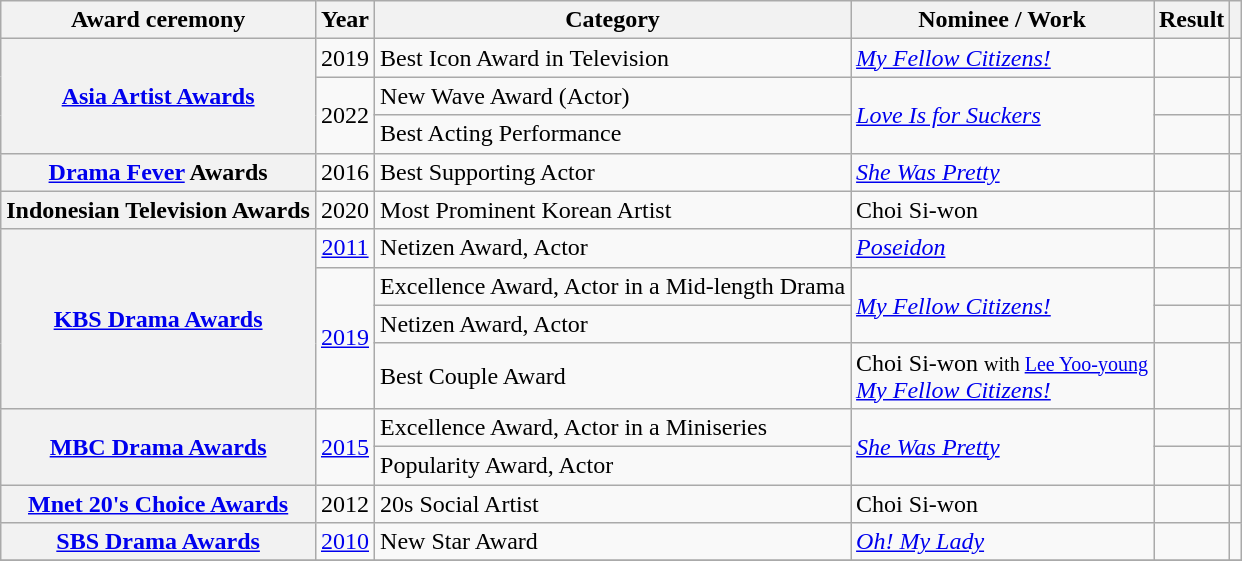<table class="wikitable plainrowheaders sortable">
<tr>
<th scope="col">Award ceremony</th>
<th scope="col">Year</th>
<th scope="col">Category</th>
<th scope="col">Nominee / Work</th>
<th scope="col">Result</th>
<th scope="col" class="unsortable"></th>
</tr>
<tr>
<th scope="row"  rowspan="3"><a href='#'>Asia Artist Awards</a></th>
<td style="text-align:center">2019</td>
<td>Best Icon Award in Television</td>
<td rowspan=1><em><a href='#'>My Fellow Citizens!</a></em></td>
<td></td>
<td style="text-align:center"></td>
</tr>
<tr>
<td style="text-align:center" rowspan=2>2022</td>
<td>New Wave Award (Actor)</td>
<td rowspan="2"><em><a href='#'>Love Is for Suckers</a></em></td>
<td></td>
<td style="text-align:center"></td>
</tr>
<tr>
<td>Best Acting Performance</td>
<td></td>
<td style="text-align:center"></td>
</tr>
<tr>
<th scope="row"><a href='#'>Drama Fever</a> Awards</th>
<td style="text-align:center">2016</td>
<td>Best Supporting Actor</td>
<td><em><a href='#'>She Was Pretty</a></em></td>
<td></td>
<td style="text-align:center"></td>
</tr>
<tr>
<th scope="row">Indonesian Television Awards</th>
<td style="text-align:center">2020</td>
<td>Most Prominent Korean Artist</td>
<td>Choi Si-won</td>
<td></td>
<td style="text-align:center"></td>
</tr>
<tr>
<th scope="row"  rowspan="4"><a href='#'>KBS Drama Awards</a></th>
<td style="text-align:center"><a href='#'>2011</a></td>
<td>Netizen Award, Actor</td>
<td><em><a href='#'>Poseidon</a></em></td>
<td></td>
<td style="text-align:center"></td>
</tr>
<tr>
<td style="text-align:center" rowspan=3><a href='#'>2019</a></td>
<td>Excellence Award, Actor in a Mid-length Drama</td>
<td rowspan=2><em><a href='#'>My Fellow Citizens!</a></em></td>
<td></td>
<td style="text-align:center"></td>
</tr>
<tr>
<td>Netizen Award, Actor</td>
<td></td>
<td></td>
</tr>
<tr>
<td>Best Couple Award</td>
<td>Choi Si-won <small>with <a href='#'>Lee Yoo-young</a></small><br><em><a href='#'>My Fellow Citizens!</a></em></td>
<td></td>
<td></td>
</tr>
<tr>
<th scope="row"  rowspan="2"><a href='#'>MBC Drama Awards</a></th>
<td style="text-align:center" rowspan=2><a href='#'>2015</a></td>
<td>Excellence Award, Actor in a Miniseries</td>
<td rowspan=2><em><a href='#'>She Was Pretty</a></em></td>
<td></td>
<td style="text-align:center"></td>
</tr>
<tr>
<td>Popularity Award, Actor</td>
<td></td>
<td style="text-align:center"></td>
</tr>
<tr>
<th scope="row"><a href='#'>Mnet 20's Choice Awards</a></th>
<td style="text-align:center">2012</td>
<td>20s Social Artist</td>
<td>Choi Si-won</td>
<td></td>
<td style="text-align:center"></td>
</tr>
<tr>
<th scope="row"  rowspan="1"><a href='#'>SBS Drama Awards</a></th>
<td style="text-align:center"><a href='#'>2010</a></td>
<td>New Star Award</td>
<td><em><a href='#'>Oh! My Lady</a></em></td>
<td></td>
<td style="text-align:center"></td>
</tr>
<tr>
</tr>
</table>
